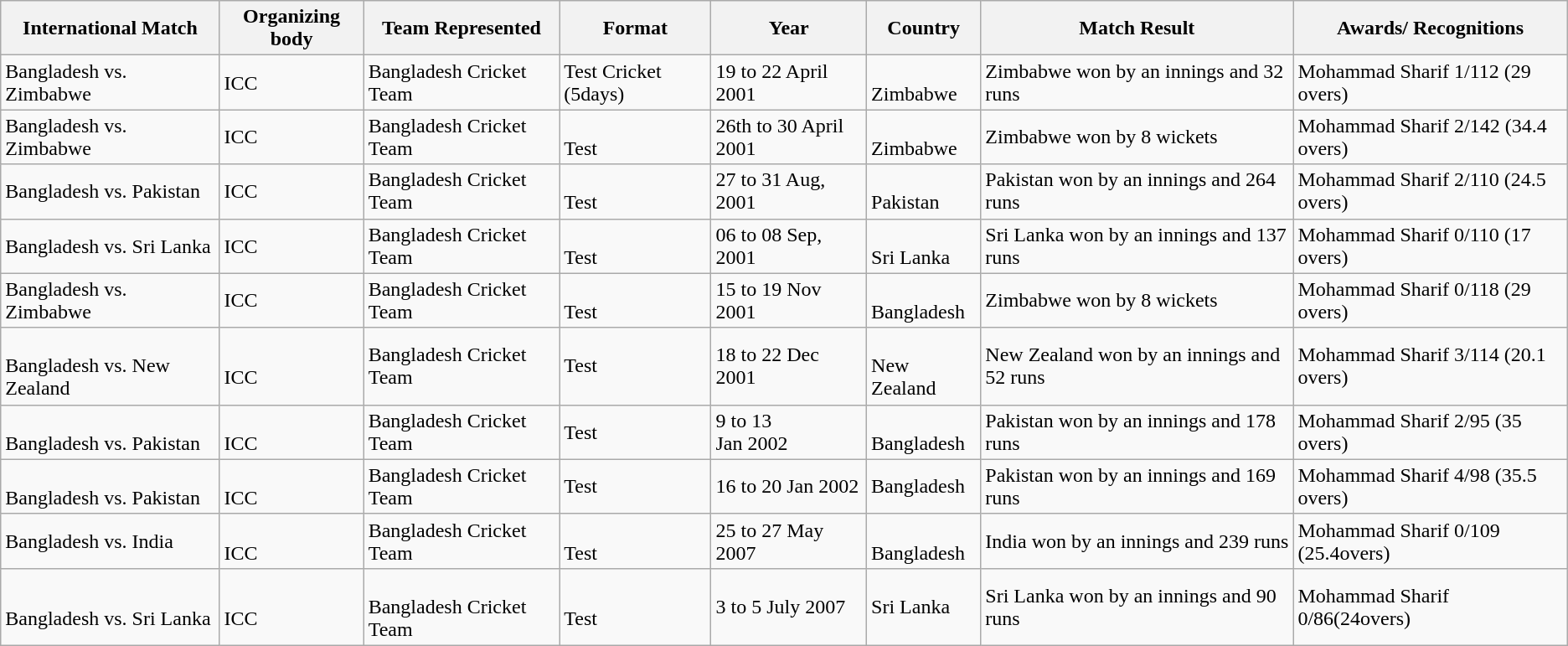<table class="wikitable">
<tr>
<th>International Match</th>
<th>Organizing body</th>
<th>Team Represented</th>
<th>Format</th>
<th>Year</th>
<th>Country</th>
<th>Match Result</th>
<th>Awards/ Recognitions</th>
</tr>
<tr>
<td>Bangladesh vs. Zimbabwe</td>
<td>ICC</td>
<td>Bangladesh Cricket Team</td>
<td>Test Cricket (5days)</td>
<td>19 to 22 April 2001</td>
<td><br>Zimbabwe</td>
<td>Zimbabwe won by an innings and 32 runs</td>
<td>Mohammad Sharif 1/112 (29 overs)</td>
</tr>
<tr>
<td>Bangladesh vs. Zimbabwe</td>
<td>ICC</td>
<td>Bangladesh Cricket Team</td>
<td><br>Test</td>
<td>26th to 30 April 2001</td>
<td><br>Zimbabwe</td>
<td>Zimbabwe won by 8 wickets</td>
<td>Mohammad Sharif 2/142 (34.4 overs)</td>
</tr>
<tr>
<td>Bangladesh vs. Pakistan</td>
<td>ICC</td>
<td>Bangladesh Cricket Team</td>
<td><br>Test</td>
<td>27 to 31 Aug, 2001</td>
<td><br>Pakistan</td>
<td>Pakistan won by an innings and 264 runs</td>
<td>Mohammad Sharif 2/110 (24.5 overs)</td>
</tr>
<tr>
<td>Bangladesh vs. Sri Lanka</td>
<td>ICC</td>
<td>Bangladesh Cricket Team</td>
<td><br>Test</td>
<td>06 to 08 Sep, 2001</td>
<td><br>Sri Lanka</td>
<td>Sri Lanka won by an innings and 137 runs</td>
<td>Mohammad Sharif 0/110 (17 overs)</td>
</tr>
<tr>
<td>Bangladesh vs. Zimbabwe</td>
<td>ICC</td>
<td>Bangladesh Cricket Team</td>
<td><br>Test</td>
<td>15 to 19 Nov 2001</td>
<td><br>Bangladesh</td>
<td>Zimbabwe won by 8 wickets</td>
<td>Mohammad Sharif 0/118 (29 overs)</td>
</tr>
<tr>
<td><br>Bangladesh vs. New Zealand</td>
<td><br>ICC</td>
<td>Bangladesh Cricket Team</td>
<td>Test</td>
<td>18 to 22 Dec 2001</td>
<td><br>New Zealand</td>
<td>New Zealand won by an innings and 52 runs</td>
<td>Mohammad Sharif 3/114 (20.1 overs)</td>
</tr>
<tr>
<td><br>Bangladesh vs. Pakistan</td>
<td><br>ICC</td>
<td>Bangladesh Cricket Team</td>
<td>Test</td>
<td>9 to 13<br>Jan 2002</td>
<td><br>Bangladesh</td>
<td>Pakistan won by an innings and 178 runs</td>
<td>Mohammad Sharif 2/95 (35 overs)</td>
</tr>
<tr>
<td><br>Bangladesh vs. Pakistan</td>
<td><br>ICC</td>
<td>Bangladesh Cricket Team</td>
<td>Test</td>
<td>16 to 20 Jan 2002</td>
<td>Bangladesh</td>
<td>Pakistan won by an innings and 169 runs</td>
<td>Mohammad Sharif 4/98 (35.5 overs)</td>
</tr>
<tr>
<td>Bangladesh vs. India</td>
<td><br>ICC</td>
<td>Bangladesh Cricket Team</td>
<td><br>Test</td>
<td>25 to 27 May 2007</td>
<td><br>Bangladesh</td>
<td>India won by an innings and 239 runs</td>
<td>Mohammad Sharif 0/109 (25.4overs)</td>
</tr>
<tr>
<td><br>Bangladesh vs. Sri Lanka</td>
<td><br>ICC</td>
<td><br>Bangladesh Cricket Team</td>
<td><br>Test</td>
<td>3 to 5 July 2007</td>
<td>Sri Lanka</td>
<td>Sri Lanka won by an innings and 90 runs</td>
<td>Mohammad Sharif 0/86(24overs)</td>
</tr>
</table>
